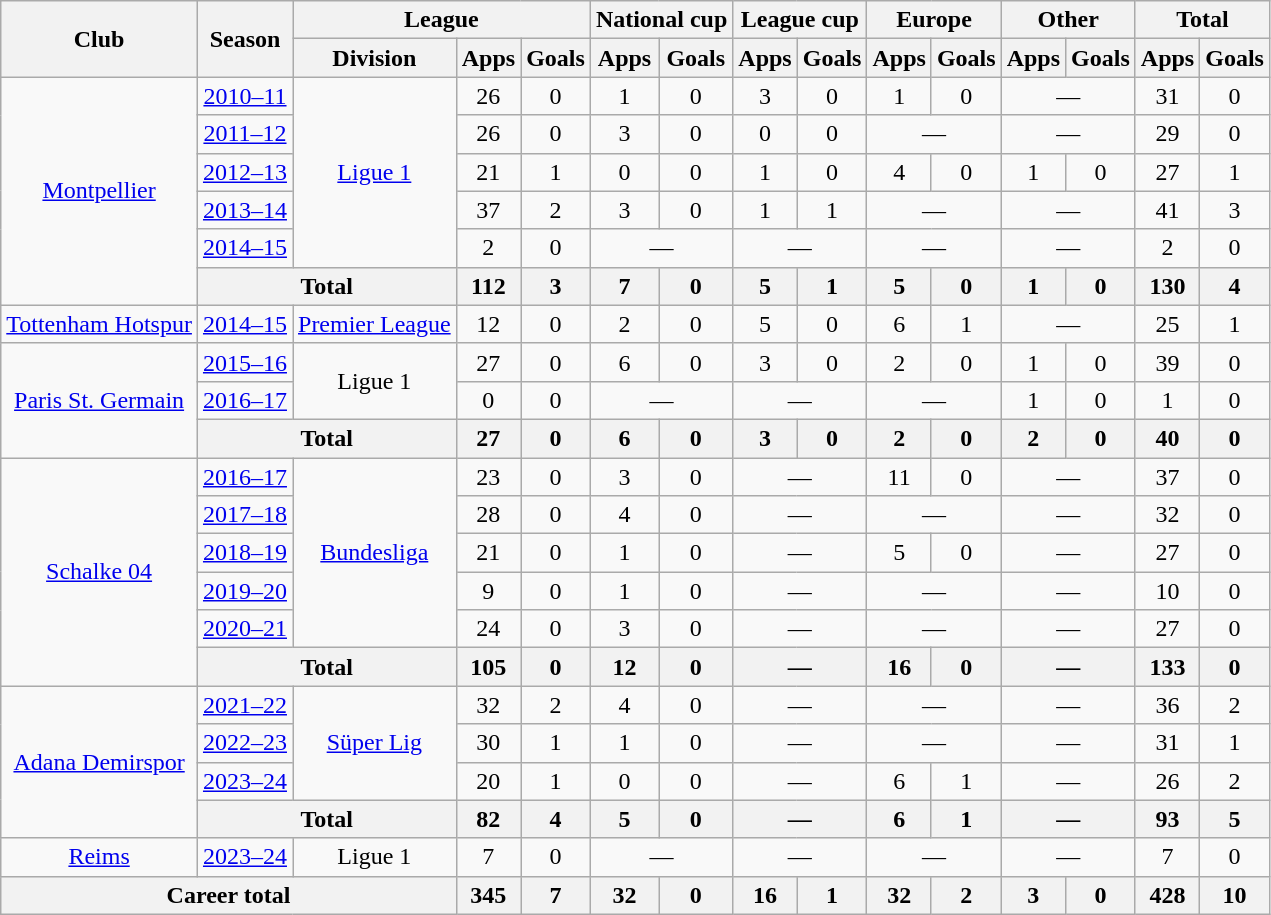<table class="wikitable" style="text-align: center;">
<tr>
<th rowspan="2">Club</th>
<th rowspan="2">Season</th>
<th colspan="3">League</th>
<th colspan="2">National cup</th>
<th colspan="2">League cup</th>
<th colspan="2">Europe</th>
<th colspan="2">Other</th>
<th colspan="2">Total</th>
</tr>
<tr>
<th>Division</th>
<th>Apps</th>
<th>Goals</th>
<th>Apps</th>
<th>Goals</th>
<th>Apps</th>
<th>Goals</th>
<th>Apps</th>
<th>Goals</th>
<th>Apps</th>
<th>Goals</th>
<th>Apps</th>
<th>Goals</th>
</tr>
<tr>
<td rowspan="6"><a href='#'>Montpellier</a></td>
<td><a href='#'>2010–11</a></td>
<td rowspan="5"><a href='#'>Ligue 1</a></td>
<td>26</td>
<td>0</td>
<td>1</td>
<td>0</td>
<td>3</td>
<td>0</td>
<td>1</td>
<td>0</td>
<td colspan="2">—</td>
<td>31</td>
<td>0</td>
</tr>
<tr>
<td><a href='#'>2011–12</a></td>
<td>26</td>
<td>0</td>
<td>3</td>
<td>0</td>
<td>0</td>
<td>0</td>
<td colspan="2">—</td>
<td colspan="2">—</td>
<td>29</td>
<td>0</td>
</tr>
<tr>
<td><a href='#'>2012–13</a></td>
<td>21</td>
<td>1</td>
<td>0</td>
<td>0</td>
<td>1</td>
<td>0</td>
<td>4</td>
<td>0</td>
<td>1</td>
<td>0</td>
<td>27</td>
<td>1</td>
</tr>
<tr>
<td><a href='#'>2013–14</a></td>
<td>37</td>
<td>2</td>
<td>3</td>
<td>0</td>
<td>1</td>
<td>1</td>
<td colspan="2">—</td>
<td colspan="2">—</td>
<td>41</td>
<td>3</td>
</tr>
<tr>
<td><a href='#'>2014–15</a></td>
<td>2</td>
<td>0</td>
<td colspan="2">—</td>
<td colspan="2">—</td>
<td colspan="2">—</td>
<td colspan="2">—</td>
<td>2</td>
<td>0</td>
</tr>
<tr>
<th colspan="2">Total</th>
<th>112</th>
<th>3</th>
<th>7</th>
<th>0</th>
<th>5</th>
<th>1</th>
<th>5</th>
<th>0</th>
<th>1</th>
<th>0</th>
<th>130</th>
<th>4</th>
</tr>
<tr>
<td><a href='#'>Tottenham Hotspur</a></td>
<td><a href='#'>2014–15</a></td>
<td><a href='#'>Premier League</a></td>
<td>12</td>
<td>0</td>
<td>2</td>
<td>0</td>
<td>5</td>
<td>0</td>
<td>6</td>
<td>1</td>
<td colspan="2">—</td>
<td>25</td>
<td>1</td>
</tr>
<tr>
<td rowspan="3"><a href='#'>Paris St. Germain</a></td>
<td><a href='#'>2015–16</a></td>
<td rowspan="2">Ligue 1</td>
<td>27</td>
<td>0</td>
<td>6</td>
<td>0</td>
<td>3</td>
<td>0</td>
<td>2</td>
<td>0</td>
<td>1</td>
<td>0</td>
<td>39</td>
<td>0</td>
</tr>
<tr>
<td><a href='#'>2016–17</a></td>
<td>0</td>
<td>0</td>
<td colspan="2">—</td>
<td colspan="2">—</td>
<td colspan="2">—</td>
<td>1</td>
<td>0</td>
<td>1</td>
<td>0</td>
</tr>
<tr>
<th colspan="2">Total</th>
<th>27</th>
<th>0</th>
<th>6</th>
<th>0</th>
<th>3</th>
<th>0</th>
<th>2</th>
<th>0</th>
<th>2</th>
<th>0</th>
<th>40</th>
<th>0</th>
</tr>
<tr>
<td rowspan="6"><a href='#'>Schalke 04</a></td>
<td><a href='#'>2016–17</a></td>
<td rowspan="5"><a href='#'>Bundesliga</a></td>
<td>23</td>
<td>0</td>
<td>3</td>
<td>0</td>
<td colspan="2">—</td>
<td>11</td>
<td>0</td>
<td colspan="2">—</td>
<td>37</td>
<td>0</td>
</tr>
<tr>
<td><a href='#'>2017–18</a></td>
<td>28</td>
<td>0</td>
<td>4</td>
<td>0</td>
<td colspan="2">—</td>
<td colspan="2">—</td>
<td colspan="2">—</td>
<td>32</td>
<td>0</td>
</tr>
<tr>
<td><a href='#'>2018–19</a></td>
<td>21</td>
<td>0</td>
<td>1</td>
<td>0</td>
<td colspan="2">—</td>
<td>5</td>
<td>0</td>
<td colspan="2">—</td>
<td>27</td>
<td>0</td>
</tr>
<tr>
<td><a href='#'>2019–20</a></td>
<td>9</td>
<td>0</td>
<td>1</td>
<td>0</td>
<td colspan="2">—</td>
<td colspan="2">—</td>
<td colspan="2">—</td>
<td>10</td>
<td>0</td>
</tr>
<tr>
<td><a href='#'>2020–21</a></td>
<td>24</td>
<td>0</td>
<td>3</td>
<td>0</td>
<td colspan="2">—</td>
<td colspan="2">—</td>
<td colspan="2">—</td>
<td>27</td>
<td>0</td>
</tr>
<tr>
<th colspan="2">Total</th>
<th>105</th>
<th>0</th>
<th>12</th>
<th>0</th>
<th colspan="2">—</th>
<th>16</th>
<th>0</th>
<th colspan="2">—</th>
<th>133</th>
<th>0</th>
</tr>
<tr>
<td rowspan="4"><a href='#'>Adana Demirspor</a></td>
<td><a href='#'>2021–22</a></td>
<td rowspan="3"><a href='#'>Süper Lig</a></td>
<td>32</td>
<td>2</td>
<td>4</td>
<td>0</td>
<td colspan="2">—</td>
<td colspan="2">—</td>
<td colspan="2">—</td>
<td>36</td>
<td>2</td>
</tr>
<tr>
<td><a href='#'>2022–23</a></td>
<td>30</td>
<td>1</td>
<td>1</td>
<td>0</td>
<td colspan="2">—</td>
<td colspan="2">—</td>
<td colspan="2">—</td>
<td>31</td>
<td>1</td>
</tr>
<tr>
<td><a href='#'>2023–24</a></td>
<td>20</td>
<td>1</td>
<td>0</td>
<td>0</td>
<td colspan="2">—</td>
<td>6</td>
<td>1</td>
<td colspan="2">—</td>
<td>26</td>
<td>2</td>
</tr>
<tr>
<th colspan="2">Total</th>
<th>82</th>
<th>4</th>
<th>5</th>
<th>0</th>
<th colspan="2">—</th>
<th>6</th>
<th>1</th>
<th colspan="2">—</th>
<th>93</th>
<th>5</th>
</tr>
<tr>
<td><a href='#'>Reims</a></td>
<td><a href='#'>2023–24</a></td>
<td>Ligue 1</td>
<td>7</td>
<td>0</td>
<td colspan="2">—</td>
<td colspan="2">—</td>
<td colspan="2">—</td>
<td colspan="2">—</td>
<td>7</td>
<td>0</td>
</tr>
<tr>
<th colspan="3">Career total</th>
<th>345</th>
<th>7</th>
<th>32</th>
<th>0</th>
<th>16</th>
<th>1</th>
<th>32</th>
<th>2</th>
<th>3</th>
<th>0</th>
<th>428</th>
<th>10</th>
</tr>
</table>
